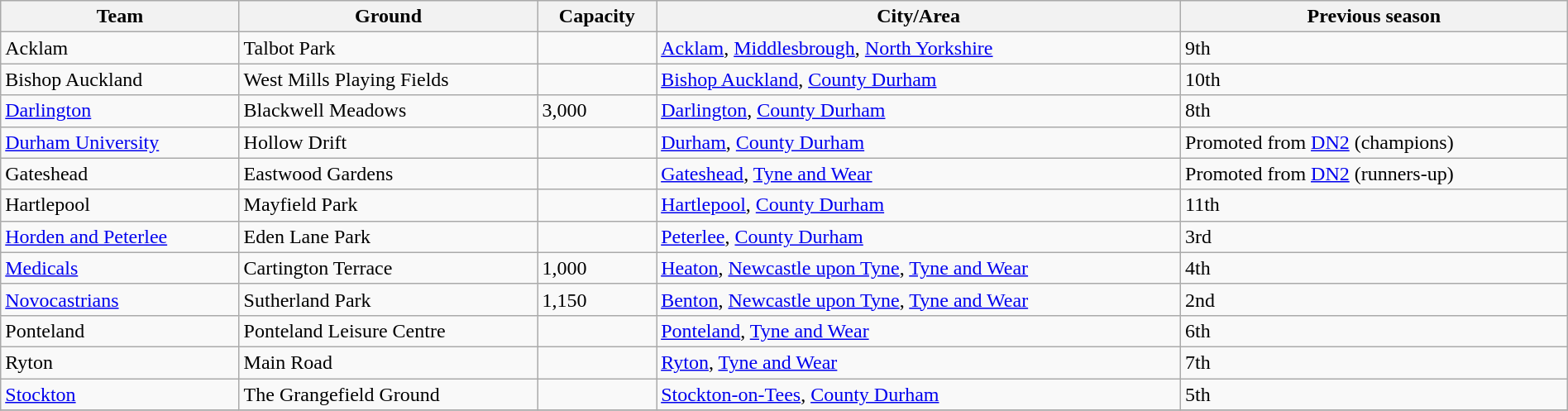<table class="wikitable sortable" width=100%>
<tr>
<th>Team</th>
<th>Ground</th>
<th>Capacity</th>
<th>City/Area</th>
<th>Previous season</th>
</tr>
<tr>
<td>Acklam</td>
<td>Talbot Park</td>
<td></td>
<td><a href='#'>Acklam</a>, <a href='#'>Middlesbrough</a>, <a href='#'>North Yorkshire</a></td>
<td>9th</td>
</tr>
<tr>
<td>Bishop Auckland</td>
<td>West Mills Playing Fields</td>
<td></td>
<td><a href='#'>Bishop Auckland</a>, <a href='#'>County Durham</a></td>
<td>10th</td>
</tr>
<tr>
<td><a href='#'>Darlington</a></td>
<td>Blackwell Meadows</td>
<td>3,000</td>
<td><a href='#'>Darlington</a>, <a href='#'>County Durham</a></td>
<td>8th</td>
</tr>
<tr>
<td><a href='#'>Durham University</a></td>
<td>Hollow Drift</td>
<td></td>
<td><a href='#'>Durham</a>, <a href='#'>County Durham</a></td>
<td>Promoted from <a href='#'>DN2</a> (champions)</td>
</tr>
<tr>
<td>Gateshead</td>
<td>Eastwood Gardens</td>
<td></td>
<td><a href='#'>Gateshead</a>, <a href='#'>Tyne and Wear</a></td>
<td>Promoted from <a href='#'>DN2</a> (runners-up)</td>
</tr>
<tr>
<td>Hartlepool</td>
<td>Mayfield Park</td>
<td></td>
<td><a href='#'>Hartlepool</a>, <a href='#'>County Durham</a></td>
<td>11th</td>
</tr>
<tr>
<td><a href='#'>Horden and Peterlee</a></td>
<td>Eden Lane Park</td>
<td></td>
<td><a href='#'>Peterlee</a>, <a href='#'>County Durham</a></td>
<td>3rd</td>
</tr>
<tr>
<td><a href='#'>Medicals</a></td>
<td>Cartington Terrace</td>
<td>1,000</td>
<td><a href='#'>Heaton</a>, <a href='#'>Newcastle upon Tyne</a>, <a href='#'>Tyne and Wear</a></td>
<td>4th</td>
</tr>
<tr>
<td><a href='#'>Novocastrians</a></td>
<td>Sutherland Park</td>
<td>1,150</td>
<td><a href='#'>Benton</a>, <a href='#'>Newcastle upon Tyne</a>, <a href='#'>Tyne and Wear</a></td>
<td>2nd</td>
</tr>
<tr>
<td>Ponteland</td>
<td>Ponteland Leisure Centre</td>
<td></td>
<td><a href='#'>Ponteland</a>, <a href='#'>Tyne and Wear</a></td>
<td>6th</td>
</tr>
<tr>
<td>Ryton</td>
<td>Main Road</td>
<td></td>
<td><a href='#'>Ryton</a>, <a href='#'>Tyne and Wear</a></td>
<td>7th</td>
</tr>
<tr>
<td><a href='#'>Stockton</a></td>
<td>The Grangefield Ground</td>
<td></td>
<td><a href='#'>Stockton-on-Tees</a>, <a href='#'>County Durham</a></td>
<td>5th</td>
</tr>
<tr>
</tr>
</table>
